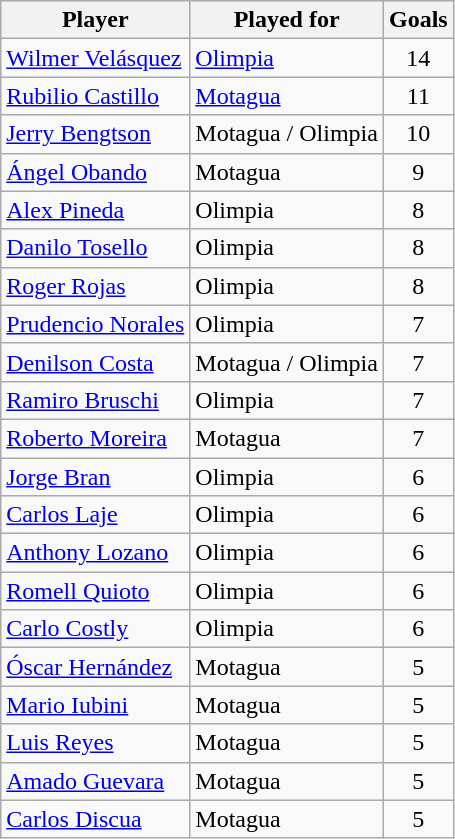<table class="wikitable">
<tr>
<th>Player</th>
<th>Played for</th>
<th>Goals</th>
</tr>
<tr>
<td> <a href='#'>Wilmer Velásquez</a></td>
<td><a href='#'>Olimpia</a></td>
<td align="center">14</td>
</tr>
<tr>
<td> <a href='#'>Rubilio Castillo</a></td>
<td><a href='#'>Motagua</a></td>
<td align="center">11</td>
</tr>
<tr>
<td> <a href='#'>Jerry Bengtson</a></td>
<td>Motagua / Olimpia</td>
<td align="center">10</td>
</tr>
<tr>
<td> <a href='#'>Ángel Obando</a></td>
<td>Motagua</td>
<td align="center">9</td>
</tr>
<tr>
<td> <a href='#'>Alex Pineda</a></td>
<td>Olimpia</td>
<td align="center">8</td>
</tr>
<tr>
<td> <a href='#'>Danilo Tosello</a></td>
<td>Olimpia</td>
<td align="center">8</td>
</tr>
<tr>
<td> <a href='#'>Roger Rojas</a></td>
<td>Olimpia</td>
<td align="center">8</td>
</tr>
<tr>
<td> <a href='#'>Prudencio Norales</a></td>
<td>Olimpia</td>
<td align="center">7</td>
</tr>
<tr>
<td> <a href='#'>Denilson Costa</a></td>
<td>Motagua / Olimpia</td>
<td align="center">7</td>
</tr>
<tr>
<td> <a href='#'>Ramiro Bruschi</a></td>
<td>Olimpia</td>
<td align="center">7</td>
</tr>
<tr>
<td> <a href='#'>Roberto Moreira</a></td>
<td>Motagua</td>
<td align="center">7</td>
</tr>
<tr>
<td> <a href='#'>Jorge Bran</a></td>
<td>Olimpia</td>
<td align="center">6</td>
</tr>
<tr>
<td> <a href='#'>Carlos Laje</a></td>
<td>Olimpia</td>
<td align="center">6</td>
</tr>
<tr>
<td> <a href='#'>Anthony Lozano</a></td>
<td>Olimpia</td>
<td align="center">6</td>
</tr>
<tr>
<td> <a href='#'>Romell Quioto</a></td>
<td>Olimpia</td>
<td align="center">6</td>
</tr>
<tr>
<td> <a href='#'>Carlo Costly</a></td>
<td>Olimpia</td>
<td align="center">6</td>
</tr>
<tr>
<td> <a href='#'>Óscar Hernández</a></td>
<td>Motagua</td>
<td align="center">5</td>
</tr>
<tr>
<td> <a href='#'>Mario Iubini</a></td>
<td>Motagua</td>
<td align="center">5</td>
</tr>
<tr>
<td> <a href='#'>Luis Reyes</a></td>
<td>Motagua</td>
<td align="center">5</td>
</tr>
<tr>
<td> <a href='#'>Amado Guevara</a></td>
<td>Motagua</td>
<td align="center">5</td>
</tr>
<tr>
<td> <a href='#'>Carlos Discua</a></td>
<td>Motagua</td>
<td align="center">5</td>
</tr>
</table>
